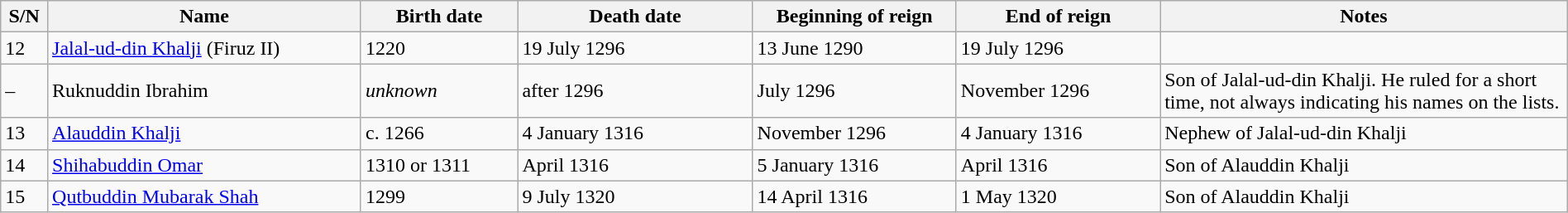<table class=wikitable width="100%">
<tr>
<th width="3%" bgcolor="#CEDFF2">S/N</th>
<th width="20%" bgcolor="#CEDFF2">Name</th>
<th width="10%" bgcolor="#CEDFF2">Birth date</th>
<th width="15%" bgcolor="#CEDFF2">Death date</th>
<th width="13%" bgcolor="#CEDFF2">Beginning of reign</th>
<th width="13%" bgcolor="#CEDFF2">End of reign</th>
<th width="26%" bgcolor="#CEDFF2">Notes</th>
</tr>
<tr>
<td>12</td>
<td><a href='#'>Jalal-ud-din Khalji</a> (Firuz II)</td>
<td>1220</td>
<td>19 July 1296</td>
<td>13 June 1290</td>
<td>19 July 1296</td>
<td></td>
</tr>
<tr>
<td>–</td>
<td>Ruknuddin Ibrahim</td>
<td><em>unknown</em></td>
<td>after 1296</td>
<td>July 1296</td>
<td>November 1296</td>
<td>Son of Jalal-ud-din Khalji. He ruled for a short time, not always indicating his names on the lists.</td>
</tr>
<tr>
<td>13</td>
<td><a href='#'>Alauddin Khalji</a></td>
<td>c. 1266</td>
<td>4 January 1316</td>
<td>November 1296</td>
<td>4 January 1316</td>
<td>Nephew of Jalal-ud-din Khalji</td>
</tr>
<tr>
<td>14</td>
<td><a href='#'>Shihabuddin Omar</a></td>
<td>1310 or 1311</td>
<td>April 1316</td>
<td>5 January 1316</td>
<td>April 1316</td>
<td>Son of Alauddin Khalji</td>
</tr>
<tr>
<td>15</td>
<td><a href='#'>Qutbuddin Mubarak Shah</a></td>
<td>1299</td>
<td>9 July 1320</td>
<td>14 April 1316</td>
<td>1 May 1320</td>
<td>Son of Alauddin Khalji</td>
</tr>
</table>
